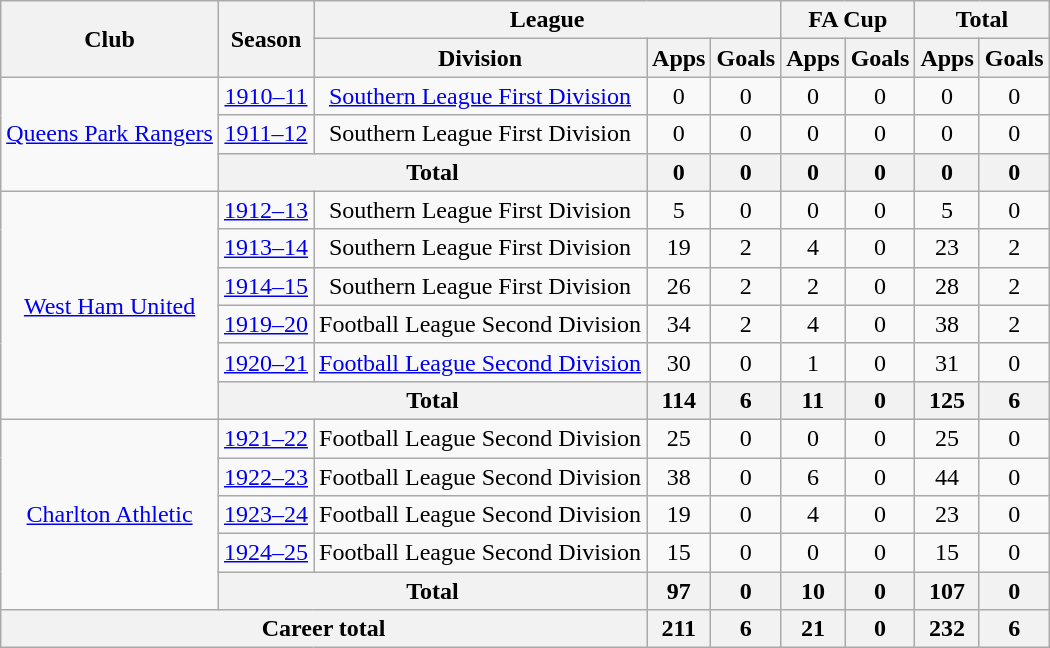<table class="wikitable" style="text-align:center">
<tr>
<th rowspan="2">Club</th>
<th rowspan="2">Season</th>
<th colspan="3">League</th>
<th colspan="2">FA Cup</th>
<th colspan="2">Total</th>
</tr>
<tr>
<th>Division</th>
<th>Apps</th>
<th>Goals</th>
<th>Apps</th>
<th>Goals</th>
<th>Apps</th>
<th>Goals</th>
</tr>
<tr>
<td rowspan="3"><a href='#'>Queens Park Rangers</a></td>
<td><a href='#'>1910–11</a></td>
<td><a href='#'>Southern League First Division</a></td>
<td>0</td>
<td>0</td>
<td>0</td>
<td>0</td>
<td>0</td>
<td>0</td>
</tr>
<tr>
<td><a href='#'>1911–12</a></td>
<td>Southern League First Division</td>
<td>0</td>
<td>0</td>
<td>0</td>
<td>0</td>
<td>0</td>
<td>0</td>
</tr>
<tr>
<th colspan="2">Total</th>
<th>0</th>
<th>0</th>
<th>0</th>
<th>0</th>
<th>0</th>
<th>0</th>
</tr>
<tr>
<td rowspan="6"><a href='#'>West Ham United</a></td>
<td><a href='#'>1912–13</a></td>
<td>Southern League First Division</td>
<td>5</td>
<td>0</td>
<td>0</td>
<td>0</td>
<td>5</td>
<td>0</td>
</tr>
<tr>
<td><a href='#'>1913–14</a></td>
<td>Southern League First Division</td>
<td>19</td>
<td>2</td>
<td>4</td>
<td>0</td>
<td>23</td>
<td>2</td>
</tr>
<tr>
<td><a href='#'>1914–15</a></td>
<td>Southern League First Division</td>
<td>26</td>
<td>2</td>
<td>2</td>
<td>0</td>
<td>28</td>
<td>2</td>
</tr>
<tr>
<td><a href='#'>1919–20</a></td>
<td>Football League Second Division</td>
<td>34</td>
<td>2</td>
<td>4</td>
<td>0</td>
<td>38</td>
<td>2</td>
</tr>
<tr>
<td><a href='#'>1920–21</a></td>
<td><a href='#'>Football League Second Division</a></td>
<td>30</td>
<td>0</td>
<td>1</td>
<td>0</td>
<td>31</td>
<td>0</td>
</tr>
<tr>
<th colspan="2">Total</th>
<th>114</th>
<th>6</th>
<th>11</th>
<th>0</th>
<th>125</th>
<th>6</th>
</tr>
<tr>
<td rowspan="5"><a href='#'>Charlton Athletic</a></td>
<td><a href='#'>1921–22</a></td>
<td>Football League Second Division</td>
<td>25</td>
<td>0</td>
<td>0</td>
<td>0</td>
<td>25</td>
<td>0</td>
</tr>
<tr>
<td><a href='#'>1922–23</a></td>
<td>Football League Second Division</td>
<td>38</td>
<td>0</td>
<td>6</td>
<td>0</td>
<td>44</td>
<td>0</td>
</tr>
<tr>
<td><a href='#'>1923–24</a></td>
<td>Football League Second Division</td>
<td>19</td>
<td>0</td>
<td>4</td>
<td>0</td>
<td>23</td>
<td>0</td>
</tr>
<tr>
<td><a href='#'>1924–25</a></td>
<td>Football League Second Division</td>
<td>15</td>
<td>0</td>
<td>0</td>
<td>0</td>
<td>15</td>
<td>0</td>
</tr>
<tr>
<th colspan="2">Total</th>
<th>97</th>
<th>0</th>
<th>10</th>
<th>0</th>
<th>107</th>
<th>0</th>
</tr>
<tr>
<th colspan="3">Career total</th>
<th>211</th>
<th>6</th>
<th>21</th>
<th>0</th>
<th>232</th>
<th>6</th>
</tr>
</table>
